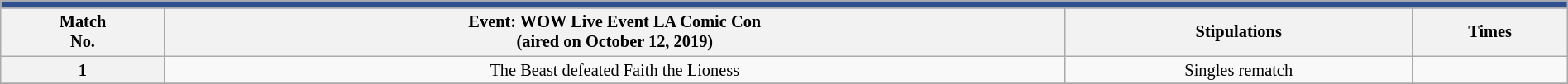<table class="wikitable" style="font-size:85%; text-align:center; width:100%;">
<tr>
<td colspan="4" style="background:#2e5090;"></td>
</tr>
<tr>
<th>Match <br>No.</th>
<th>Event: WOW Live Event LA Comic Con<br>(aired on October 12, 2019)</th>
<th>Stipulations</th>
<th>Times</th>
</tr>
<tr>
<th>1</th>
<td>The Beast defeated Faith the Lioness</td>
<td>Singles rematch</td>
<td></td>
</tr>
<tr>
</tr>
</table>
